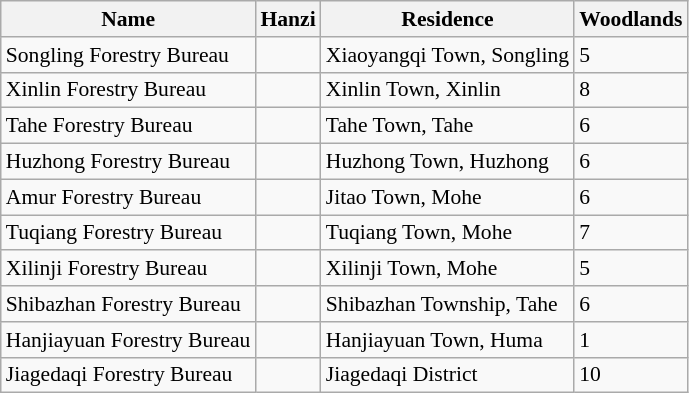<table class="wikitable"  style="font-size:90%;" align=center>
<tr>
<th>Name</th>
<th>Hanzi</th>
<th>Residence</th>
<th>Woodlands</th>
</tr>
<tr>
<td>Songling Forestry Bureau</td>
<td></td>
<td>Xiaoyangqi Town, Songling</td>
<td>5</td>
</tr>
<tr>
<td>Xinlin Forestry Bureau</td>
<td></td>
<td>Xinlin Town, Xinlin</td>
<td>8</td>
</tr>
<tr>
<td>Tahe Forestry Bureau</td>
<td></td>
<td>Tahe Town, Tahe</td>
<td>6</td>
</tr>
<tr>
<td>Huzhong Forestry Bureau</td>
<td></td>
<td>Huzhong Town, Huzhong</td>
<td>6</td>
</tr>
<tr>
<td>Amur Forestry Bureau</td>
<td></td>
<td>Jitao Town, Mohe</td>
<td>6</td>
</tr>
<tr>
<td>Tuqiang Forestry Bureau</td>
<td></td>
<td>Tuqiang Town, Mohe</td>
<td>7</td>
</tr>
<tr>
<td>Xilinji Forestry Bureau</td>
<td></td>
<td>Xilinji Town, Mohe</td>
<td>5</td>
</tr>
<tr>
<td>Shibazhan Forestry Bureau</td>
<td></td>
<td>Shibazhan Township, Tahe</td>
<td>6</td>
</tr>
<tr>
<td>Hanjiayuan Forestry Bureau</td>
<td></td>
<td>Hanjiayuan Town, Huma</td>
<td>1</td>
</tr>
<tr>
<td>Jiagedaqi Forestry Bureau</td>
<td></td>
<td>Jiagedaqi District</td>
<td>10</td>
</tr>
</table>
